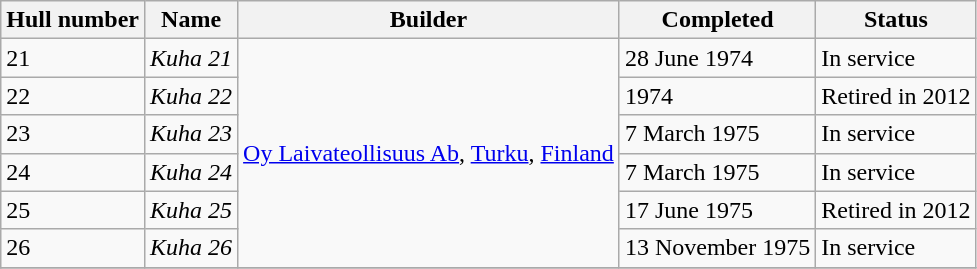<table class="wikitable plainrowheaders">
<tr>
<th scope="col">Hull number</th>
<th>Name</th>
<th scope="col">Builder</th>
<th scope="col">Completed</th>
<th scope="col">Status</th>
</tr>
<tr>
<td>21</td>
<td><em>Kuha 21</em></td>
<td rowspan=6 align=center><a href='#'>Oy Laivateollisuus Ab</a>, <a href='#'>Turku</a>, <a href='#'>Finland</a></td>
<td>28 June 1974</td>
<td>In service</td>
</tr>
<tr>
<td>22</td>
<td><em>Kuha 22</em></td>
<td>1974</td>
<td>Retired in 2012</td>
</tr>
<tr>
<td>23</td>
<td><em>Kuha 23</em></td>
<td>7 March 1975</td>
<td>In service</td>
</tr>
<tr>
<td>24</td>
<td><em>Kuha 24</em></td>
<td>7 March 1975</td>
<td>In service</td>
</tr>
<tr>
<td>25</td>
<td><em>Kuha 25</em></td>
<td>17 June 1975</td>
<td>Retired in 2012</td>
</tr>
<tr>
<td>26</td>
<td><em>Kuha 26</em></td>
<td>13 November 1975</td>
<td>In service</td>
</tr>
<tr>
</tr>
</table>
